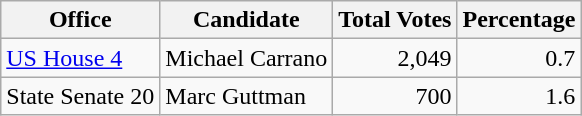<table class="wikitable">
<tr>
<th>Office</th>
<th>Candidate</th>
<th>Total Votes</th>
<th>Percentage</th>
</tr>
<tr>
<td><a href='#'>US House 4</a></td>
<td>Michael Carrano</td>
<td align=right>2,049</td>
<td align=right>0.7</td>
</tr>
<tr>
<td>State Senate 20</td>
<td>Marc Guttman</td>
<td align=right>700</td>
<td align=right>1.6</td>
</tr>
</table>
